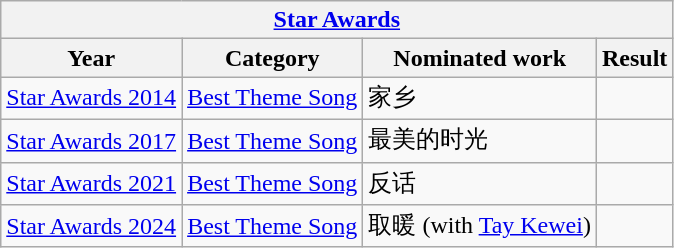<table class="wikitable sortable">
<tr>
<th colspan="4";" align="center"><a href='#'>Star Awards</a></th>
</tr>
<tr>
<th>Year</th>
<th>Category</th>
<th>Nominated work</th>
<th>Result</th>
</tr>
<tr>
<td><a href='#'>Star Awards 2014</a></td>
<td><a href='#'>Best Theme Song</a></td>
<td>家乡</td>
<td></td>
</tr>
<tr>
<td><a href='#'>Star Awards 2017</a></td>
<td><a href='#'>Best Theme Song</a></td>
<td>最美的时光</td>
<td></td>
</tr>
<tr>
<td><a href='#'>Star Awards 2021</a></td>
<td><a href='#'>Best Theme Song</a></td>
<td>反话</td>
<td></td>
</tr>
<tr>
<td><a href='#'>Star Awards 2024</a></td>
<td><a href='#'>Best Theme Song</a></td>
<td>取暖 (with <a href='#'>Tay Kewei</a>)</td>
<td></td>
</tr>
</table>
